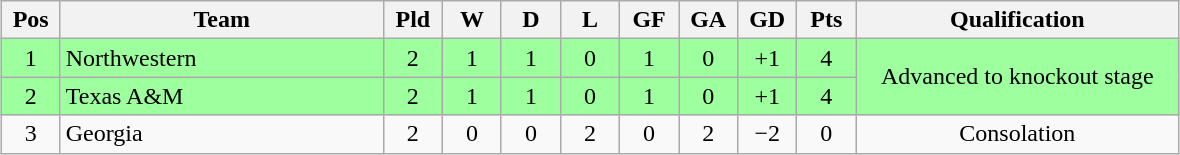<table class="wikitable" style="text-align:center; margin: 1em auto">
<tr>
<th style="width:2em">Pos</th>
<th style="width:13em">Team</th>
<th style="width:2em">Pld</th>
<th style="width:2em">W</th>
<th style="width:2em">D</th>
<th style="width:2em">L</th>
<th style="width:2em">GF</th>
<th style="width:2em">GA</th>
<th style="width:2em">GD</th>
<th style="width:2em">Pts</th>
<th style="width:13em">Qualification</th>
</tr>
<tr bgcolor="#9eff9e">
<td>1</td>
<td style="text-align:left">Northwestern</td>
<td>2</td>
<td>1</td>
<td>1</td>
<td>0</td>
<td>1</td>
<td>0</td>
<td>+1</td>
<td>4</td>
<td rowspan="2">Advanced to knockout stage</td>
</tr>
<tr bgcolor="#9eff9e">
<td>2</td>
<td style="text-align:left">Texas A&M</td>
<td>2</td>
<td>1</td>
<td>1</td>
<td>0</td>
<td>1</td>
<td>0</td>
<td>+1</td>
<td>4</td>
</tr>
<tr>
<td>3</td>
<td style="text-align:left">Georgia</td>
<td>2</td>
<td>0</td>
<td>0</td>
<td>2</td>
<td>0</td>
<td>2</td>
<td>−2</td>
<td>0</td>
<td>Consolation</td>
</tr>
</table>
